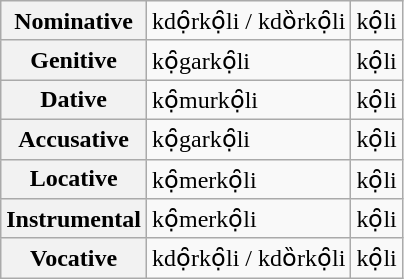<table class="wikitable">
<tr>
<th>Nominative</th>
<td>kdọ̑rkọ̑li / kdȍrkọ̑li</td>
<td>kọ̑li</td>
</tr>
<tr>
<th>Genitive</th>
<td>kọ̑garkọ̑li</td>
<td>kọ̑li</td>
</tr>
<tr>
<th>Dative</th>
<td>kọ̑murkọ̑li</td>
<td>kọ̑li</td>
</tr>
<tr>
<th>Accusative</th>
<td>kọ̑garkọ̑li</td>
<td>kọ̑li</td>
</tr>
<tr>
<th>Locative</th>
<td>kọ̑merkọ̑li</td>
<td>kọ̑li</td>
</tr>
<tr>
<th>Instrumental</th>
<td>kọ̑merkọ̑li</td>
<td>kọ̑li</td>
</tr>
<tr>
<th>Vocative</th>
<td>kdọ̑rkọ̑li / kdȍrkọ̑li</td>
<td>kọ̑li</td>
</tr>
</table>
